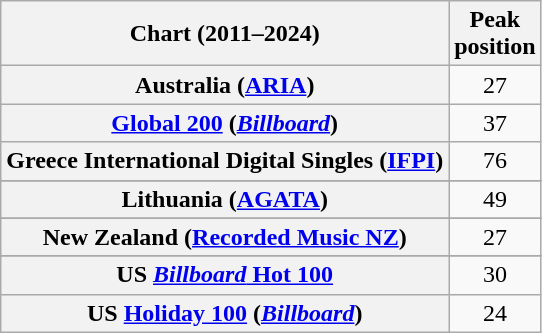<table class="wikitable sortable plainrowheaders" style="text-align:center">
<tr>
<th scope="col">Chart (2011–2024)</th>
<th scope="col">Peak<br>position</th>
</tr>
<tr>
<th scope="row">Australia (<a href='#'>ARIA</a>)</th>
<td>27</td>
</tr>
<tr>
<th scope="row"><a href='#'>Global 200</a> (<em><a href='#'>Billboard</a></em>)</th>
<td>37</td>
</tr>
<tr>
<th scope="row">Greece International Digital Singles (<a href='#'>IFPI</a>)</th>
<td>76</td>
</tr>
<tr>
</tr>
<tr>
</tr>
<tr>
<th scope="row">Lithuania (<a href='#'>AGATA</a>)</th>
<td>49</td>
</tr>
<tr>
</tr>
<tr>
<th scope="row">New Zealand (<a href='#'>Recorded Music NZ</a>)</th>
<td>27</td>
</tr>
<tr>
</tr>
<tr>
</tr>
<tr>
</tr>
<tr>
</tr>
<tr>
<th scope="row">US <a href='#'><em>Billboard</em> Hot 100</a></th>
<td>30</td>
</tr>
<tr>
<th scope="row">US <a href='#'>Holiday 100</a> (<em><a href='#'>Billboard</a></em>)</th>
<td>24</td>
</tr>
</table>
